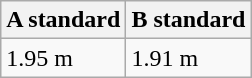<table class="wikitable" border="1" align="upright">
<tr>
<th>A standard</th>
<th>B standard</th>
</tr>
<tr>
<td>1.95 m</td>
<td>1.91 m</td>
</tr>
</table>
